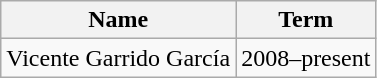<table class="wikitable">
<tr>
<th>Name</th>
<th>Term</th>
</tr>
<tr>
<td>Vicente Garrido García</td>
<td>2008–present</td>
</tr>
</table>
